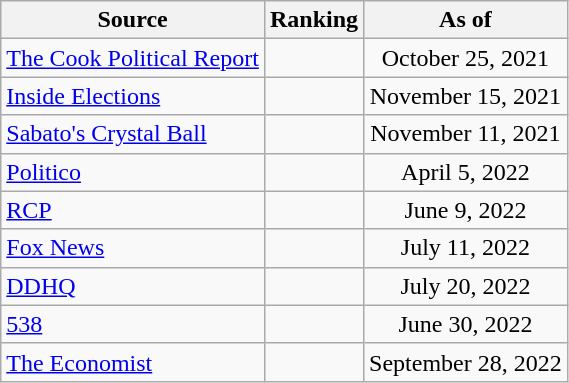<table class="wikitable" style="text-align:center">
<tr>
<th>Source</th>
<th>Ranking</th>
<th>As of</th>
</tr>
<tr>
<td align=left><a href='#'>The Cook Political Report</a></td>
<td></td>
<td>October 25, 2021</td>
</tr>
<tr>
<td align=left><a href='#'>Inside Elections</a></td>
<td></td>
<td>November 15, 2021</td>
</tr>
<tr>
<td align=left><a href='#'>Sabato's Crystal Ball</a></td>
<td></td>
<td>November 11, 2021</td>
</tr>
<tr>
<td align="left"><a href='#'>Politico</a></td>
<td></td>
<td>April 5, 2022</td>
</tr>
<tr>
<td align="left"><a href='#'>RCP</a></td>
<td></td>
<td>June 9, 2022</td>
</tr>
<tr>
<td align=left><a href='#'>Fox News</a></td>
<td></td>
<td>July 11, 2022</td>
</tr>
<tr>
<td align="left"><a href='#'>DDHQ</a></td>
<td></td>
<td>July 20, 2022</td>
</tr>
<tr>
<td align="left"><a href='#'>538</a></td>
<td></td>
<td>June 30, 2022</td>
</tr>
<tr>
<td align="left"><a href='#'>The Economist</a></td>
<td></td>
<td>September 28, 2022</td>
</tr>
</table>
